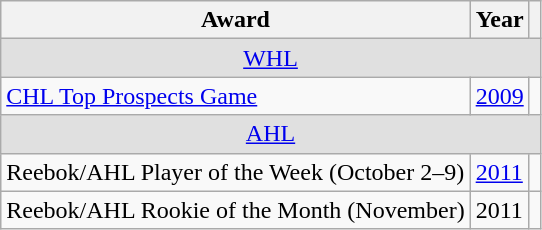<table class="wikitable">
<tr>
<th>Award</th>
<th>Year</th>
<th></th>
</tr>
<tr ALIGN="center" bgcolor="#e0e0e0">
<td colspan="3"><a href='#'>WHL</a></td>
</tr>
<tr>
<td><a href='#'>CHL Top Prospects Game</a></td>
<td><a href='#'>2009</a></td>
<td></td>
</tr>
<tr ALIGN="center" bgcolor="#e0e0e0">
<td colspan="3"><a href='#'>AHL</a></td>
</tr>
<tr>
<td>Reebok/AHL Player of the Week (October 2–9)</td>
<td><a href='#'>2011</a></td>
<td></td>
</tr>
<tr>
<td>Reebok/AHL Rookie of the Month (November)</td>
<td>2011</td>
<td></td>
</tr>
</table>
